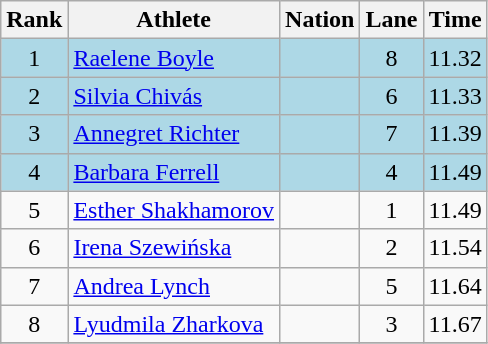<table class="wikitable sortable" style="text-align:center">
<tr>
<th>Rank</th>
<th>Athlete</th>
<th>Nation</th>
<th>Lane</th>
<th>Time</th>
</tr>
<tr bgcolor=lightblue>
<td>1</td>
<td align=left><a href='#'>Raelene Boyle</a></td>
<td align=left></td>
<td>8</td>
<td>11.32</td>
</tr>
<tr bgcolor=lightblue>
<td>2</td>
<td align=left><a href='#'>Silvia Chivás</a></td>
<td align=left></td>
<td>6</td>
<td>11.33</td>
</tr>
<tr bgcolor=lightblue>
<td>3</td>
<td align=left><a href='#'>Annegret Richter</a></td>
<td align=left></td>
<td>7</td>
<td>11.39</td>
</tr>
<tr bgcolor=lightblue>
<td>4</td>
<td align=left><a href='#'>Barbara Ferrell</a></td>
<td align=left></td>
<td>4</td>
<td>11.49</td>
</tr>
<tr>
<td>5</td>
<td align=left><a href='#'>Esther Shakhamorov</a></td>
<td align=left></td>
<td>1</td>
<td>11.49</td>
</tr>
<tr>
<td>6</td>
<td align=left><a href='#'>Irena Szewińska</a></td>
<td align=left></td>
<td>2</td>
<td>11.54</td>
</tr>
<tr>
<td>7</td>
<td align=left><a href='#'>Andrea Lynch</a></td>
<td align=left></td>
<td>5</td>
<td>11.64</td>
</tr>
<tr>
<td>8</td>
<td align=left><a href='#'>Lyudmila Zharkova</a></td>
<td align=left></td>
<td>3</td>
<td>11.67</td>
</tr>
<tr>
</tr>
</table>
